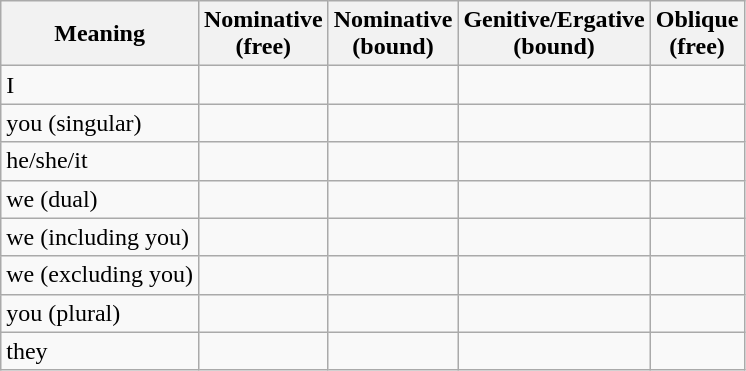<table class="wikitable">
<tr>
<th>Meaning</th>
<th>Nominative<br>(free)</th>
<th>Nominative<br>(bound)</th>
<th>Genitive/Ergative<br>(bound)</th>
<th>Oblique<br>(free)</th>
</tr>
<tr>
<td>I</td>
<td></td>
<td></td>
<td></td>
<td></td>
</tr>
<tr>
<td>you (singular)</td>
<td></td>
<td></td>
<td></td>
<td></td>
</tr>
<tr>
<td>he/she/it</td>
<td></td>
<td></td>
<td></td>
<td></td>
</tr>
<tr>
<td>we (dual)</td>
<td></td>
<td></td>
<td></td>
<td></td>
</tr>
<tr>
<td>we (including you)</td>
<td></td>
<td></td>
<td></td>
<td></td>
</tr>
<tr>
<td>we (excluding you)</td>
<td></td>
<td></td>
<td></td>
<td></td>
</tr>
<tr>
<td>you (plural)</td>
<td></td>
<td></td>
<td></td>
<td></td>
</tr>
<tr>
<td>they</td>
<td></td>
<td></td>
<td></td>
<td></td>
</tr>
</table>
